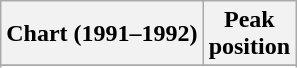<table class="wikitable sortable plainrowheaders" style="text-align:center">
<tr>
<th scope="col">Chart (1991–1992)</th>
<th scope="col">Peak<br>position</th>
</tr>
<tr>
</tr>
<tr>
</tr>
</table>
